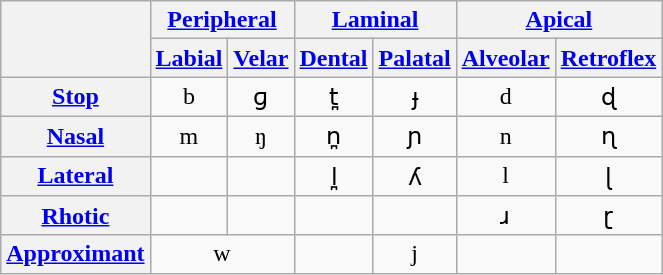<table class="IPA wikitable" style="text-align:center">
<tr>
<th rowspan="2"></th>
<th colspan="2"><a href='#'>Peripheral</a></th>
<th colspan="2"><a href='#'>Laminal</a></th>
<th colspan="2"><a href='#'>Apical</a></th>
</tr>
<tr>
<th><a href='#'>Labial</a></th>
<th><a href='#'>Velar</a></th>
<th><a href='#'>Dental</a></th>
<th><a href='#'>Palatal</a></th>
<th><a href='#'>Alveolar</a></th>
<th><a href='#'>Retroflex</a></th>
</tr>
<tr style="text-align: center;">
<th><a href='#'>Stop</a></th>
<td>b</td>
<td>ɡ</td>
<td>t̪</td>
<td>ɟ</td>
<td>d</td>
<td>ɖ</td>
</tr>
<tr style="text-align: center;">
<th><a href='#'>Nasal</a></th>
<td>m</td>
<td>ŋ</td>
<td>n̪</td>
<td>ɲ</td>
<td>n</td>
<td>ɳ</td>
</tr>
<tr style="text-align: center;">
<th><a href='#'>Lateral</a></th>
<td></td>
<td></td>
<td>l̪</td>
<td>ʎ</td>
<td>l</td>
<td>ɭ</td>
</tr>
<tr style="text-align: center;">
<th><a href='#'>Rhotic</a></th>
<td></td>
<td></td>
<td></td>
<td></td>
<td>ɹ</td>
<td>ɽ</td>
</tr>
<tr style="text-align: center;">
<th><a href='#'>Approximant</a></th>
<td colspan="2">w</td>
<td></td>
<td>j</td>
<td></td>
<td></td>
</tr>
</table>
